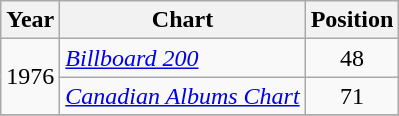<table class="wikitable">
<tr>
<th>Year</th>
<th>Chart</th>
<th>Position</th>
</tr>
<tr>
<td rowspan=2>1976</td>
<td><em><a href='#'>Billboard 200</a></em></td>
<td align="center">48</td>
</tr>
<tr>
<td><em><a href='#'>Canadian Albums Chart</a></em></td>
<td align="center">71</td>
</tr>
<tr>
</tr>
</table>
